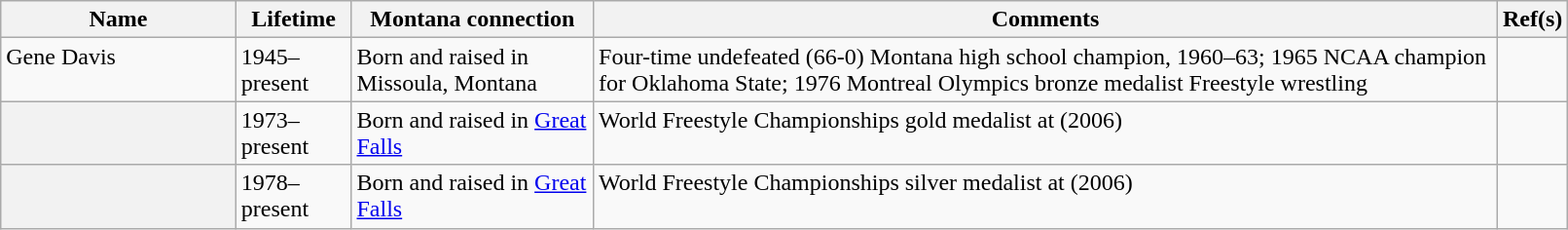<table class="sortable wikitable plainrowheaders" width="85%">
<tr>
<th width="15%" scope="col">Name</th>
<th scope="col">Lifetime</th>
<th class="unsortable" scope="col">Montana connection</th>
<th class="unsortable" scope="col">Comments</th>
<th class="unsortable" width="2%" scope="col">Ref(s)</th>
</tr>
<tr valign="top">
<td>Gene Davis</td>
<td>1945–present</td>
<td>Born and raised in Missoula, Montana</td>
<td>Four-time undefeated (66-0) Montana high school champion, 1960–63; 1965 NCAA champion for Oklahoma State; 1976 Montreal Olympics bronze medalist Freestyle wrestling</td>
<td></td>
</tr>
<tr valign="top">
<th scope="row"></th>
<td>1973–present</td>
<td>Born and raised in <a href='#'>Great Falls</a></td>
<td>World Freestyle Championships gold medalist at  (2006)</td>
<td align="center"></td>
</tr>
<tr valign="top">
<th scope="row"></th>
<td>1978–present</td>
<td>Born and raised in <a href='#'>Great Falls</a></td>
<td>World Freestyle Championships silver medalist at  (2006)</td>
<td align="center"></td>
</tr>
</table>
